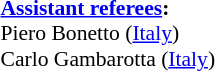<table style="width:100%; font-size:90%;">
<tr>
<td><br><strong><a href='#'>Assistant referees</a>:</strong>
<br>Piero Bonetto (<a href='#'>Italy</a>)
<br>Carlo Gambarotta (<a href='#'>Italy</a>)</td>
</tr>
</table>
